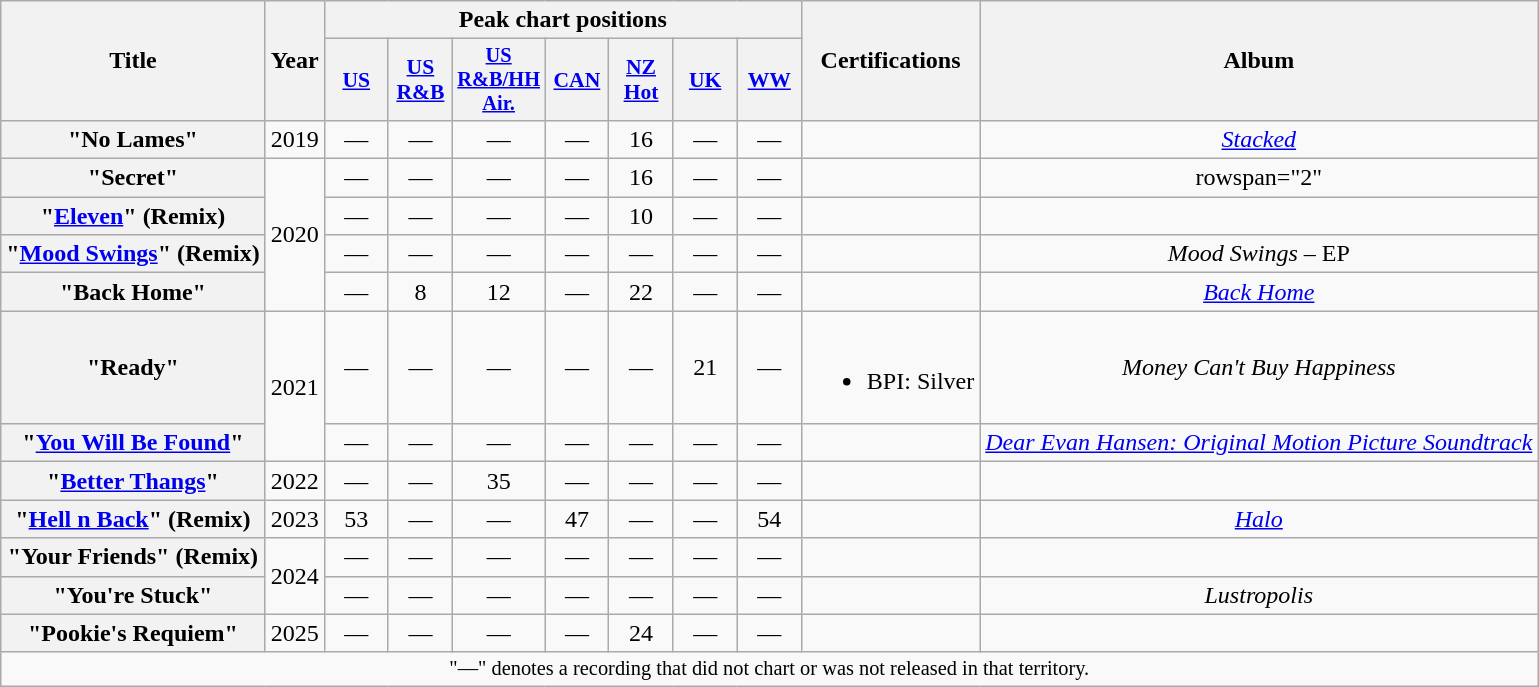<table class="wikitable plainrowheaders" style="text-align:center;">
<tr>
<th scope="col" rowspan="2">Title</th>
<th scope="col" rowspan="2">Year</th>
<th scope="col" colspan="7">Peak chart positions</th>
<th scope="col" rowspan="2">Certifications</th>
<th scope="col" rowspan="2">Album</th>
</tr>
<tr>
<th scope="col" style="width:2.5em;font-size:90%;"><a href='#'>US</a><br></th>
<th scope="col" style="width:2.5em;font-size:90%;"><a href='#'>US<br>R&B</a><br></th>
<th scope="col" style="width:2.5em;font-size:85%;"><a href='#'>US<br>R&B/HH<br>Air.</a><br></th>
<th scope="col" style="width:2.5em;font-size:90%;"><a href='#'>CAN</a><br></th>
<th scope="col" style="width:2.5em;font-size:90%;"><a href='#'>NZ<br>Hot</a><br></th>
<th scope="col" style="width:2.5em;font-size:90%;"><a href='#'>UK</a><br></th>
<th scope="col" style="width:2.5em;font-size:90%;"><a href='#'>WW</a><br></th>
</tr>
<tr>
<th scope="row">"No Lames"<br></th>
<td>2019</td>
<td>—</td>
<td>—</td>
<td>—</td>
<td>—</td>
<td>16</td>
<td>—</td>
<td>—</td>
<td></td>
<td><em><a href='#'>Stacked</a></em></td>
</tr>
<tr>
<th scope="row">"Secret"<br></th>
<td rowspan="4">2020</td>
<td>—</td>
<td>—</td>
<td>—</td>
<td>—</td>
<td>16</td>
<td>—</td>
<td>—</td>
<td></td>
<td>rowspan="2" </td>
</tr>
<tr>
<th scope="row">"<a href='#'>Eleven</a>" (Remix)<br></th>
<td>—</td>
<td>—</td>
<td>—</td>
<td>—</td>
<td>10</td>
<td>—</td>
<td>—</td>
<td></td>
</tr>
<tr>
<th scope="row">"<a href='#'>Mood Swings</a>" (Remix)<br></th>
<td>—</td>
<td>—</td>
<td>—</td>
<td>—</td>
<td>—</td>
<td>—</td>
<td>—</td>
<td></td>
<td><em>Mood Swings</em> – EP</td>
</tr>
<tr>
<th scope="row">"Back Home"<br></th>
<td>—</td>
<td>8</td>
<td>12</td>
<td>—</td>
<td>22</td>
<td>—</td>
<td>—</td>
<td></td>
<td><em><a href='#'>Back Home</a></em></td>
</tr>
<tr>
<th scope="row">"Ready"<br></th>
<td rowspan="2">2021</td>
<td>—</td>
<td>—</td>
<td>—</td>
<td>—</td>
<td>—</td>
<td>21</td>
<td>—</td>
<td><br><ul><li>BPI: Silver</li></ul></td>
<td><em>Money Can't Buy Happiness</em></td>
</tr>
<tr>
<th scope="row">"<a href='#'>You Will Be Found</a>"<br></th>
<td>—</td>
<td>—</td>
<td>—</td>
<td>—</td>
<td>—</td>
<td>—</td>
<td>—</td>
<td></td>
<td><em><a href='#'>Dear Evan Hansen: Original Motion Picture Soundtrack</a></em></td>
</tr>
<tr>
<th scope="row">"<a href='#'>Better Thangs</a>" <br></th>
<td>2022</td>
<td>—</td>
<td>—</td>
<td>35</td>
<td>—</td>
<td>—</td>
<td>—</td>
<td>—</td>
<td></td>
<td></td>
</tr>
<tr>
<th scope="row">"<a href='#'>Hell n Back</a>" (Remix)<br></th>
<td>2023</td>
<td>53</td>
<td>—</td>
<td>—</td>
<td>47</td>
<td>—</td>
<td>—</td>
<td>54</td>
<td></td>
<td><em><a href='#'>Halo</a></em></td>
</tr>
<tr>
<th scope="row">"Your Friends" (Remix)<br></th>
<td rowspan="2">2024</td>
<td>—</td>
<td>—</td>
<td>—</td>
<td>—</td>
<td>—</td>
<td>—</td>
<td>—</td>
<td></td>
<td></td>
</tr>
<tr>
<th scope="row">"You're Stuck"<br></th>
<td>—</td>
<td>—</td>
<td>—</td>
<td>—</td>
<td>—</td>
<td>—</td>
<td>—</td>
<td></td>
<td><em>Lustropolis</em></td>
</tr>
<tr>
<th scope="row">"Pookie's Requiem" <br></th>
<td>2025</td>
<td>—</td>
<td>—</td>
<td>—</td>
<td>—</td>
<td>24</td>
<td>—</td>
<td>—</td>
<td></td>
<td></td>
</tr>
<tr>
<td colspan="13" style="font-size:85%">"—" denotes a recording that did not chart or was not released in that territory.</td>
</tr>
</table>
